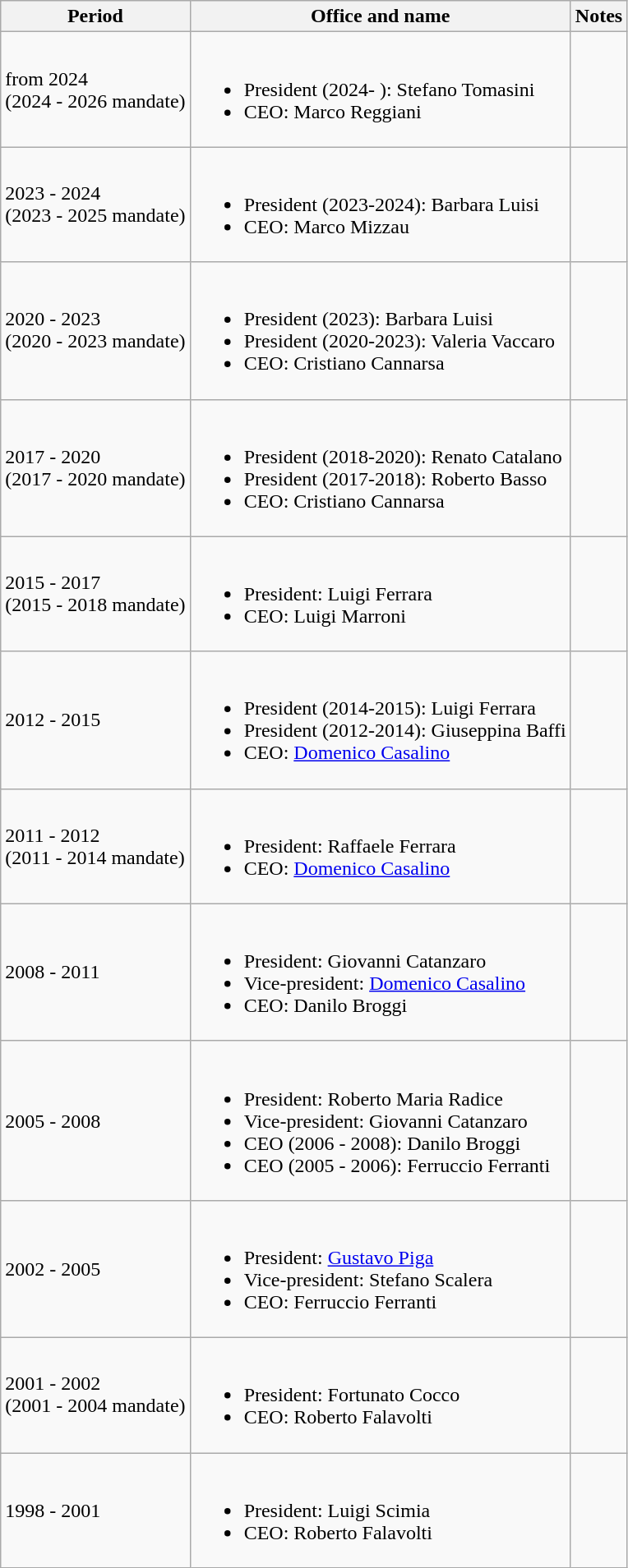<table class="wikitable">
<tr>
<th><strong>Period</strong></th>
<th align="center"><strong>Office and name</strong></th>
<th align="left"><strong>Notes</strong></th>
</tr>
<tr>
<td>from 2024<br>(2024 - 2026 mandate)</td>
<td><br><ul><li>President (2024- ): Stefano Tomasini</li><li>CEO: Marco Reggiani</li></ul></td>
<td></td>
</tr>
<tr>
<td>2023 - 2024<br>(2023 - 2025 mandate)</td>
<td><br><ul><li>President (2023-2024): Barbara Luisi</li><li>CEO: Marco Mizzau</li></ul></td>
<td></td>
</tr>
<tr>
<td>2020 - 2023<br>(2020 - 2023 mandate)</td>
<td><br><ul><li>President (2023): Barbara Luisi</li><li>President (2020-2023): Valeria Vaccaro</li><li>CEO: Cristiano Cannarsa</li></ul></td>
<td></td>
</tr>
<tr>
<td>2017 - 2020<br>(2017 - 2020 mandate)</td>
<td><br><ul><li>President (2018-2020): Renato Catalano</li><li>President (2017-2018): Roberto Basso</li><li>CEO: Cristiano Cannarsa</li></ul></td>
<td></td>
</tr>
<tr>
<td>2015 - 2017<br>(2015 - 2018 mandate)</td>
<td><br><ul><li>President: Luigi Ferrara</li><li>CEO: Luigi Marroni</li></ul></td>
<td></td>
</tr>
<tr>
<td>2012 - 2015</td>
<td><br><ul><li>President (2014-2015): Luigi Ferrara</li><li>President (2012-2014): Giuseppina Baffi</li><li>CEO: <a href='#'>Domenico Casalino</a></li></ul></td>
<td></td>
</tr>
<tr>
<td>2011 - 2012<br>(2011 - 2014 mandate)</td>
<td><br><ul><li>President: Raffaele Ferrara</li><li>CEO: <a href='#'>Domenico Casalino</a></li></ul></td>
<td></td>
</tr>
<tr>
<td>2008 - 2011</td>
<td><br><ul><li>President: Giovanni Catanzaro</li><li>Vice-president: <a href='#'>Domenico Casalino</a></li><li>CEO: Danilo Broggi</li></ul></td>
<td></td>
</tr>
<tr>
<td>2005 - 2008</td>
<td><br><ul><li>President: Roberto Maria Radice</li><li>Vice-president: Giovanni Catanzaro</li><li>CEO (2006 - 2008): Danilo Broggi</li><li>CEO (2005 - 2006): Ferruccio Ferranti</li></ul></td>
<td></td>
</tr>
<tr>
<td>2002 - 2005</td>
<td><br><ul><li>President: <a href='#'>Gustavo Piga</a></li><li>Vice-president: Stefano Scalera</li><li>CEO: Ferruccio Ferranti</li></ul></td>
<td></td>
</tr>
<tr>
<td>2001 - 2002<br>(2001 - 2004 mandate)</td>
<td><br><ul><li>President: Fortunato Cocco</li><li>CEO: Roberto Falavolti</li></ul></td>
<td></td>
</tr>
<tr>
<td>1998 - 2001</td>
<td><br><ul><li>President: Luigi Scimia</li><li>CEO: Roberto Falavolti</li></ul></td>
<td></td>
</tr>
</table>
